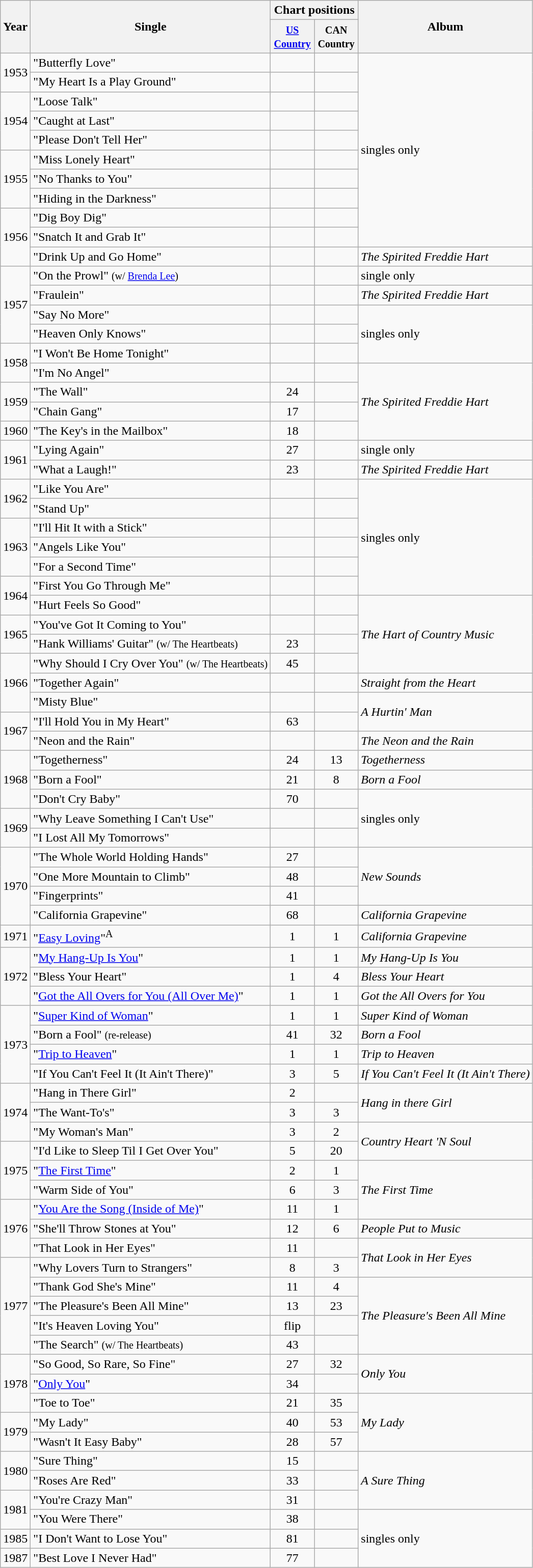<table class="wikitable">
<tr>
<th rowspan="2">Year</th>
<th rowspan="2">Single</th>
<th colspan="2">Chart positions</th>
<th rowspan="2">Album</th>
</tr>
<tr>
<th width="50"><small><a href='#'>US Country</a></small></th>
<th width="50"><small>CAN Country</small></th>
</tr>
<tr>
<td rowspan="2">1953</td>
<td>"Butterfly Love"</td>
<td></td>
<td></td>
<td rowspan="10">singles only</td>
</tr>
<tr>
<td>"My Heart Is a Play Ground"</td>
<td></td>
<td></td>
</tr>
<tr>
<td rowspan="3">1954</td>
<td>"Loose Talk"</td>
<td></td>
<td></td>
</tr>
<tr>
<td>"Caught at Last"</td>
<td></td>
<td></td>
</tr>
<tr>
<td>"Please Don't Tell Her"</td>
<td></td>
<td></td>
</tr>
<tr>
<td rowspan="3">1955</td>
<td>"Miss Lonely Heart"</td>
<td></td>
<td></td>
</tr>
<tr>
<td>"No Thanks to You"</td>
<td></td>
<td></td>
</tr>
<tr>
<td>"Hiding in the Darkness"</td>
<td></td>
<td></td>
</tr>
<tr>
<td rowspan="3">1956</td>
<td>"Dig Boy Dig"</td>
<td></td>
<td></td>
</tr>
<tr>
<td>"Snatch It and Grab It"</td>
<td></td>
<td></td>
</tr>
<tr>
<td>"Drink Up and Go Home"</td>
<td></td>
<td></td>
<td><em>The Spirited Freddie Hart</em></td>
</tr>
<tr>
<td rowspan="4">1957</td>
<td>"On the Prowl" <small>(w/ <a href='#'>Brenda Lee</a>)</small></td>
<td></td>
<td></td>
<td>single only</td>
</tr>
<tr>
<td>"Fraulein"</td>
<td></td>
<td></td>
<td><em>The Spirited Freddie Hart</em></td>
</tr>
<tr>
<td>"Say No More"</td>
<td></td>
<td></td>
<td rowspan="3">singles only</td>
</tr>
<tr>
<td>"Heaven Only Knows"</td>
<td></td>
<td></td>
</tr>
<tr>
<td rowspan="2">1958</td>
<td>"I Won't Be Home Tonight"</td>
<td></td>
<td></td>
</tr>
<tr>
<td>"I'm No Angel"</td>
<td></td>
<td></td>
<td rowspan="4"><em>The Spirited Freddie Hart</em></td>
</tr>
<tr>
<td rowspan="2">1959</td>
<td>"The Wall"</td>
<td align="center">24</td>
<td></td>
</tr>
<tr>
<td>"Chain Gang"</td>
<td align="center">17</td>
<td></td>
</tr>
<tr>
<td>1960</td>
<td>"The Key's in the Mailbox"</td>
<td align="center">18</td>
<td></td>
</tr>
<tr>
<td rowspan="2">1961</td>
<td>"Lying Again"</td>
<td align="center">27</td>
<td></td>
<td>single only</td>
</tr>
<tr>
<td>"What a Laugh!"</td>
<td align="center">23</td>
<td></td>
<td><em>The Spirited Freddie Hart</em></td>
</tr>
<tr>
<td rowspan="2">1962</td>
<td>"Like You Are"</td>
<td></td>
<td></td>
<td rowspan="6">singles only</td>
</tr>
<tr>
<td>"Stand Up"</td>
<td></td>
<td></td>
</tr>
<tr>
<td rowspan="3">1963</td>
<td>"I'll Hit It with a Stick"</td>
<td></td>
<td></td>
</tr>
<tr>
<td>"Angels Like You"</td>
<td></td>
<td></td>
</tr>
<tr>
<td>"For a Second Time"</td>
<td></td>
<td></td>
</tr>
<tr>
<td rowspan="2">1964</td>
<td>"First You Go Through Me"</td>
<td></td>
<td></td>
</tr>
<tr>
<td>"Hurt Feels So Good"</td>
<td></td>
<td></td>
<td rowspan="4"><em>The Hart of Country Music</em></td>
</tr>
<tr>
<td rowspan="2">1965</td>
<td>"You've Got It Coming to You"</td>
<td></td>
<td></td>
</tr>
<tr>
<td>"Hank Williams' Guitar" <small>(w/ The Heartbeats)</small></td>
<td align="center">23</td>
<td></td>
</tr>
<tr>
<td rowspan="3">1966</td>
<td>"Why Should I Cry Over You" <small>(w/ The Heartbeats)</small></td>
<td align="center">45</td>
<td></td>
</tr>
<tr>
<td>"Together Again"</td>
<td></td>
<td></td>
<td><em>Straight from the Heart</em></td>
</tr>
<tr>
<td>"Misty Blue"</td>
<td></td>
<td></td>
<td rowspan="2"><em>A Hurtin' Man</em></td>
</tr>
<tr>
<td rowspan="2">1967</td>
<td>"I'll Hold You in My Heart"</td>
<td align="center">63</td>
<td></td>
</tr>
<tr>
<td>"Neon and the Rain"</td>
<td></td>
<td></td>
<td><em>The Neon and the Rain</em></td>
</tr>
<tr>
<td rowspan="3">1968</td>
<td>"Togetherness"</td>
<td align="center">24</td>
<td align="center">13</td>
<td><em>Togetherness</em></td>
</tr>
<tr>
<td>"Born a Fool"</td>
<td align="center">21</td>
<td align="center">8</td>
<td><em>Born a Fool</em></td>
</tr>
<tr>
<td>"Don't Cry Baby"</td>
<td align="center">70</td>
<td></td>
<td rowspan="3">singles only</td>
</tr>
<tr>
<td rowspan="2">1969</td>
<td>"Why Leave Something I Can't Use"</td>
<td></td>
<td></td>
</tr>
<tr>
<td>"I Lost All My Tomorrows"</td>
<td></td>
<td></td>
</tr>
<tr>
<td rowspan="4">1970</td>
<td>"The Whole World Holding Hands"</td>
<td align="center">27</td>
<td></td>
<td rowspan="3"><em>New Sounds</em></td>
</tr>
<tr>
<td>"One More Mountain to Climb"</td>
<td align="center">48</td>
<td></td>
</tr>
<tr>
<td>"Fingerprints"</td>
<td align="center">41</td>
<td></td>
</tr>
<tr>
<td>"California Grapevine"</td>
<td align="center">68</td>
<td></td>
<td><em>California Grapevine</em></td>
</tr>
<tr>
<td>1971</td>
<td>"<a href='#'>Easy Loving</a>"<sup>A</sup></td>
<td align="center">1</td>
<td align="center">1</td>
<td><em>California Grapevine</em></td>
</tr>
<tr>
<td rowspan="3">1972</td>
<td>"<a href='#'>My Hang-Up Is You</a>"</td>
<td align="center">1</td>
<td align="center">1</td>
<td><em>My Hang-Up Is You</em></td>
</tr>
<tr>
<td>"Bless Your Heart"</td>
<td align="center">1</td>
<td align="center">4</td>
<td><em>Bless Your Heart</em></td>
</tr>
<tr>
<td>"<a href='#'>Got the All Overs for You (All Over Me)</a>"</td>
<td align="center">1</td>
<td align="center">1</td>
<td><em>Got the All Overs for You</em></td>
</tr>
<tr>
<td rowspan="4">1973</td>
<td>"<a href='#'>Super Kind of Woman</a>"</td>
<td align="center">1</td>
<td align="center">1</td>
<td><em>Super Kind of Woman</em></td>
</tr>
<tr>
<td>"Born a Fool" <small>(re-release)</small></td>
<td align="center">41</td>
<td align="center">32</td>
<td><em>Born a Fool</em></td>
</tr>
<tr>
<td>"<a href='#'>Trip to Heaven</a>"</td>
<td align="center">1</td>
<td align="center">1</td>
<td><em>Trip to Heaven</em></td>
</tr>
<tr>
<td>"If You Can't Feel It (It Ain't There)"</td>
<td align="center">3</td>
<td align="center">5</td>
<td><em>If You Can't Feel It (It Ain't There)</em></td>
</tr>
<tr>
<td rowspan="3">1974</td>
<td>"Hang in There Girl"</td>
<td align="center">2</td>
<td></td>
<td rowspan="2"><em>Hang in there Girl</em></td>
</tr>
<tr>
<td>"The Want-To's"</td>
<td align="center">3</td>
<td align="center">3</td>
</tr>
<tr>
<td>"My Woman's Man"</td>
<td align="center">3</td>
<td align="center">2</td>
<td rowspan="2"><em>Country Heart 'N Soul</em></td>
</tr>
<tr>
<td rowspan="3">1975</td>
<td>"I'd Like to Sleep Til I Get Over You"</td>
<td align="center">5</td>
<td align="center">20</td>
</tr>
<tr>
<td>"<a href='#'>The First Time</a>"</td>
<td align="center">2</td>
<td align="center">1</td>
<td rowspan="3"><em>The First Time</em></td>
</tr>
<tr>
<td>"Warm Side of You"</td>
<td align="center">6</td>
<td align="center">3</td>
</tr>
<tr>
<td rowspan="3">1976</td>
<td>"<a href='#'>You Are the Song (Inside of Me)</a>"</td>
<td align="center">11</td>
<td align="center">1</td>
</tr>
<tr>
<td>"She'll Throw Stones at You"</td>
<td align="center">12</td>
<td align="center">6</td>
<td><em>People Put to Music</em></td>
</tr>
<tr>
<td>"That Look in Her Eyes"</td>
<td align="center">11</td>
<td></td>
<td rowspan="2"><em>That Look in Her Eyes</em></td>
</tr>
<tr>
<td rowspan="5">1977</td>
<td>"Why Lovers Turn to Strangers"</td>
<td align="center">8</td>
<td align="center">3</td>
</tr>
<tr>
<td>"Thank God She's Mine"</td>
<td align="center">11</td>
<td align="center">4</td>
<td rowspan="4"><em>The Pleasure's Been All Mine</em></td>
</tr>
<tr>
<td>"The Pleasure's Been All Mine"</td>
<td align="center">13</td>
<td align="center">23</td>
</tr>
<tr>
<td>"It's Heaven Loving You"</td>
<td align="center">flip</td>
<td></td>
</tr>
<tr>
<td>"The Search" <small>(w/ The Heartbeats)</small></td>
<td align="center">43</td>
<td></td>
</tr>
<tr>
<td rowspan="3">1978</td>
<td>"So Good, So Rare, So Fine"</td>
<td align="center">27</td>
<td align="center">32</td>
<td rowspan="2"><em>Only You</em></td>
</tr>
<tr>
<td>"<a href='#'>Only You</a>"</td>
<td align="center">34</td>
<td></td>
</tr>
<tr>
<td>"Toe to Toe"</td>
<td align="center">21</td>
<td align="center">35</td>
<td rowspan="3"><em>My Lady</em></td>
</tr>
<tr>
<td rowspan="2">1979</td>
<td>"My Lady"</td>
<td align="center">40</td>
<td align="center">53</td>
</tr>
<tr>
<td>"Wasn't It Easy Baby"</td>
<td align="center">28</td>
<td align="center">57</td>
</tr>
<tr>
<td rowspan="2">1980</td>
<td>"Sure Thing"</td>
<td align="center">15</td>
<td></td>
<td rowspan="3"><em>A Sure Thing</em></td>
</tr>
<tr>
<td>"Roses Are Red"</td>
<td align="center">33</td>
<td></td>
</tr>
<tr>
<td rowspan="2">1981</td>
<td>"You're Crazy Man"</td>
<td align="center">31</td>
<td></td>
</tr>
<tr>
<td>"You Were There"</td>
<td align="center">38</td>
<td></td>
<td rowspan="3">singles only</td>
</tr>
<tr>
<td>1985</td>
<td>"I Don't Want to Lose You"</td>
<td align="center">81</td>
<td></td>
</tr>
<tr>
<td>1987</td>
<td>"Best Love I Never Had"</td>
<td align="center">77</td>
<td></td>
</tr>
</table>
